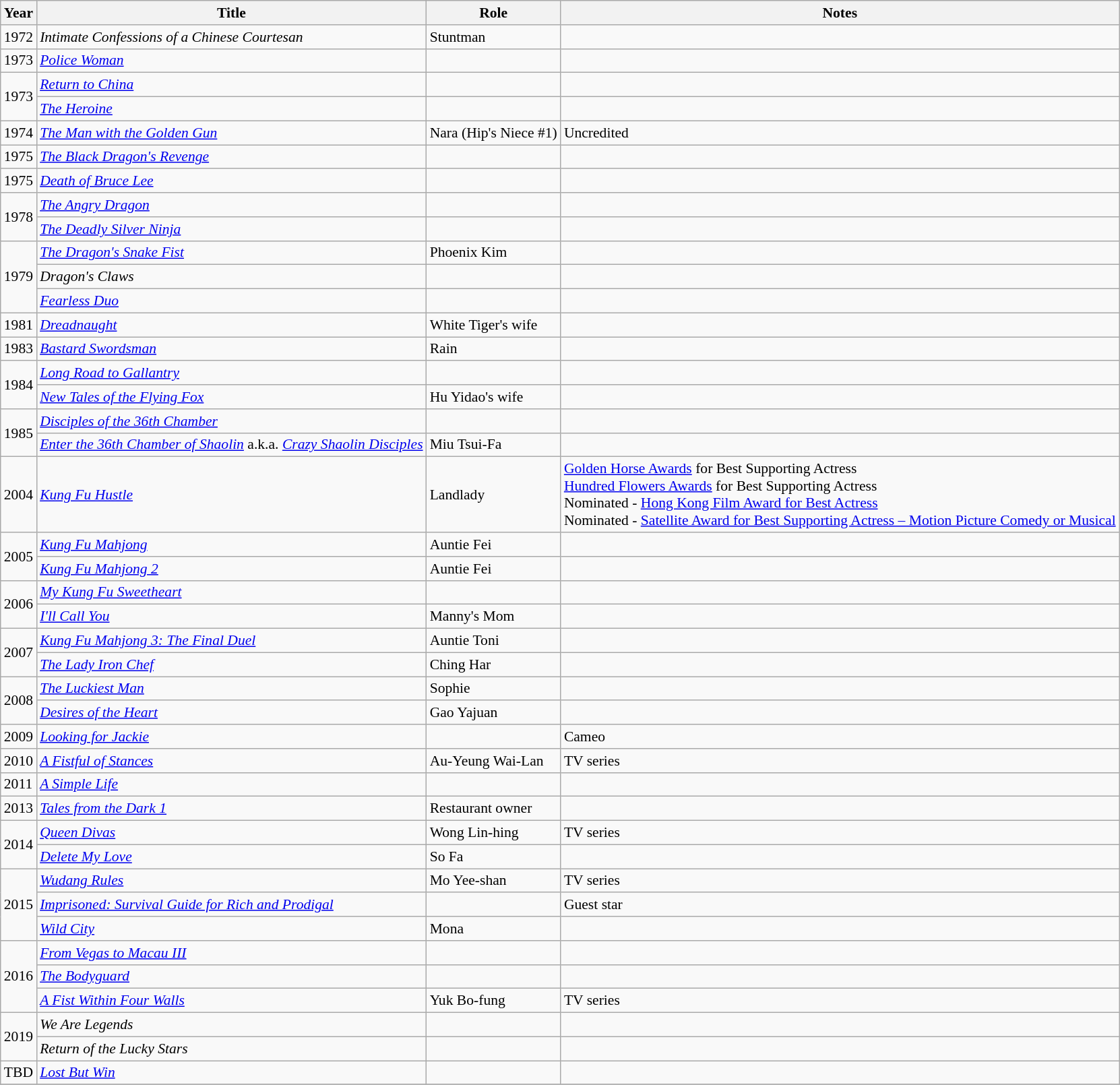<table class="wikitable sortable" style="text-align:left; font-size:90%;">
<tr align="center">
<th>Year</th>
<th>Title</th>
<th>Role</th>
<th>Notes</th>
</tr>
<tr>
<td>1972</td>
<td><em>Intimate Confessions of a Chinese Courtesan</em></td>
<td>Stuntman</td>
<td></td>
</tr>
<tr>
<td>1973</td>
<td><em><a href='#'>Police Woman</a></em></td>
<td></td>
<td></td>
</tr>
<tr>
<td rowspan="2">1973</td>
<td><em><a href='#'>Return to China</a></em></td>
<td></td>
<td></td>
</tr>
<tr>
<td><em><a href='#'>The Heroine</a></em></td>
<td></td>
<td></td>
</tr>
<tr>
<td>1974</td>
<td><em><a href='#'>The Man with the Golden Gun</a></em></td>
<td>Nara (Hip's Niece #1)</td>
<td>Uncredited</td>
</tr>
<tr>
<td>1975</td>
<td><em><a href='#'>The Black Dragon's Revenge</a></em></td>
<td></td>
<td></td>
</tr>
<tr>
<td>1975</td>
<td><em><a href='#'>Death of Bruce Lee</a></em></td>
<td></td>
<td></td>
</tr>
<tr>
<td rowspan="2">1978</td>
<td><em><a href='#'>The Angry Dragon</a></em></td>
<td></td>
<td></td>
</tr>
<tr>
<td><em><a href='#'>The Deadly Silver Ninja</a></em></td>
<td></td>
<td></td>
</tr>
<tr>
<td rowspan="3">1979</td>
<td><em><a href='#'>The Dragon's Snake Fist</a></em></td>
<td>Phoenix Kim</td>
<td></td>
</tr>
<tr>
<td><em>Dragon's Claws</em></td>
<td></td>
<td></td>
</tr>
<tr>
<td><em><a href='#'>Fearless Duo</a></em></td>
<td></td>
<td></td>
</tr>
<tr>
<td>1981</td>
<td><em><a href='#'>Dreadnaught</a></em></td>
<td>White Tiger's wife</td>
<td></td>
</tr>
<tr>
<td>1983</td>
<td><em><a href='#'>Bastard Swordsman</a></em></td>
<td>Rain</td>
<td></td>
</tr>
<tr>
<td rowspan="2">1984</td>
<td><em><a href='#'>Long Road to Gallantry</a></em></td>
<td></td>
<td></td>
</tr>
<tr>
<td><em><a href='#'>New Tales of the Flying Fox</a></em></td>
<td>Hu Yidao's wife</td>
<td></td>
</tr>
<tr>
<td rowspan="2">1985</td>
<td><em><a href='#'>Disciples of the 36th Chamber</a></em></td>
<td></td>
<td></td>
</tr>
<tr>
<td><em><a href='#'>Enter the 36th Chamber of Shaolin</a></em> a.k.a. <em><a href='#'>Crazy Shaolin Disciples</a></em></td>
<td>Miu Tsui-Fa</td>
<td></td>
</tr>
<tr>
<td>2004</td>
<td><em><a href='#'>Kung Fu Hustle</a></em></td>
<td>Landlady</td>
<td><a href='#'>Golden Horse Awards</a> for Best Supporting Actress<br><a href='#'>Hundred Flowers Awards</a> for Best Supporting Actress<br>Nominated - <a href='#'>Hong Kong Film Award for Best Actress</a><br>Nominated - <a href='#'>Satellite Award for Best Supporting Actress – Motion Picture Comedy or Musical</a></td>
</tr>
<tr>
<td rowspan="2">2005</td>
<td><em><a href='#'>Kung Fu Mahjong</a></em></td>
<td>Auntie Fei</td>
<td></td>
</tr>
<tr>
<td><em><a href='#'>Kung Fu Mahjong 2</a></em></td>
<td>Auntie Fei</td>
<td></td>
</tr>
<tr>
<td rowspan="2">2006</td>
<td><em><a href='#'>My Kung Fu Sweetheart</a></em></td>
<td></td>
<td></td>
</tr>
<tr>
<td><em><a href='#'>I'll Call You</a></em></td>
<td>Manny's Mom</td>
<td></td>
</tr>
<tr>
<td rowspan="2">2007</td>
<td><em><a href='#'>Kung Fu Mahjong 3: The Final Duel</a></em></td>
<td>Auntie Toni</td>
<td></td>
</tr>
<tr>
<td><em><a href='#'>The Lady Iron Chef</a></em></td>
<td>Ching Har</td>
<td></td>
</tr>
<tr>
<td rowspan="2">2008</td>
<td><em><a href='#'>The Luckiest Man</a></em></td>
<td>Sophie</td>
<td></td>
</tr>
<tr>
<td><em><a href='#'>Desires of the Heart</a></em></td>
<td>Gao Yajuan</td>
<td></td>
</tr>
<tr>
<td>2009</td>
<td><em><a href='#'>Looking for Jackie</a></em></td>
<td></td>
<td>Cameo</td>
</tr>
<tr>
<td>2010</td>
<td><em><a href='#'>A Fistful of Stances</a></em></td>
<td>Au-Yeung Wai-Lan</td>
<td>TV series</td>
</tr>
<tr>
<td>2011</td>
<td><em><a href='#'>A Simple Life</a></em></td>
<td></td>
<td></td>
</tr>
<tr>
<td>2013</td>
<td><em><a href='#'>Tales from the Dark 1</a></em></td>
<td>Restaurant owner</td>
<td></td>
</tr>
<tr>
<td rowspan=2>2014</td>
<td><em><a href='#'>Queen Divas</a></em></td>
<td>Wong Lin-hing</td>
<td>TV series</td>
</tr>
<tr>
<td><em><a href='#'>Delete My Love</a></em></td>
<td>So Fa</td>
<td></td>
</tr>
<tr>
<td rowspan=3>2015</td>
<td><em><a href='#'>Wudang Rules</a></em></td>
<td>Mo Yee-shan</td>
<td>TV series</td>
</tr>
<tr>
<td><em><a href='#'>Imprisoned: Survival Guide for Rich and Prodigal</a></em></td>
<td></td>
<td>Guest star</td>
</tr>
<tr>
<td><em><a href='#'>Wild City</a></em></td>
<td>Mona</td>
<td></td>
</tr>
<tr>
<td rowspan=3>2016</td>
<td><em><a href='#'>From Vegas to Macau III</a></em></td>
<td></td>
<td></td>
</tr>
<tr>
<td><em><a href='#'>The Bodyguard</a></em></td>
<td></td>
<td></td>
</tr>
<tr>
<td><em><a href='#'>A Fist Within Four Walls</a></em></td>
<td>Yuk Bo-fung</td>
<td>TV series</td>
</tr>
<tr>
<td rowspan=2>2019</td>
<td><em>We Are Legends</em></td>
<td></td>
<td></td>
</tr>
<tr>
<td><em>Return of the Lucky Stars</em></td>
<td></td>
<td></td>
</tr>
<tr>
<td>TBD</td>
<td><em><a href='#'>Lost But Win</a></em></td>
<td></td>
<td></td>
</tr>
<tr>
</tr>
</table>
